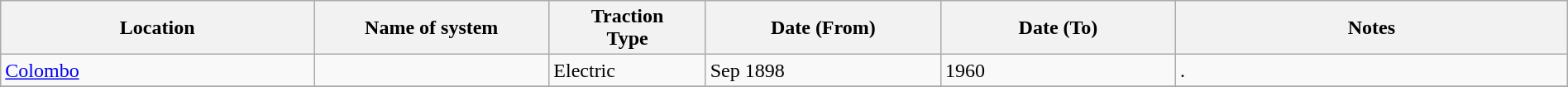<table class="wikitable" width=100%>
<tr>
<th width=20%>Location</th>
<th width=15%>Name of system</th>
<th width=10%>Traction<br>Type</th>
<th width=15%>Date (From)</th>
<th width=15%>Date (To)</th>
<th width=25%>Notes</th>
</tr>
<tr>
<td><a href='#'>Colombo</a> </td>
<td> </td>
<td>Electric</td>
<td>Sep 1898</td>
<td>1960</td>
<td>.</td>
</tr>
<tr>
</tr>
</table>
